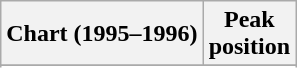<table class="wikitable sortable">
<tr>
<th>Chart (1995–1996)</th>
<th>Peak<br>position</th>
</tr>
<tr>
</tr>
<tr>
</tr>
</table>
